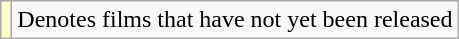<table class="wikitable">
<tr>
<td style="background:#FFFFCC;"></td>
<td>Denotes films that have not yet been released</td>
</tr>
</table>
